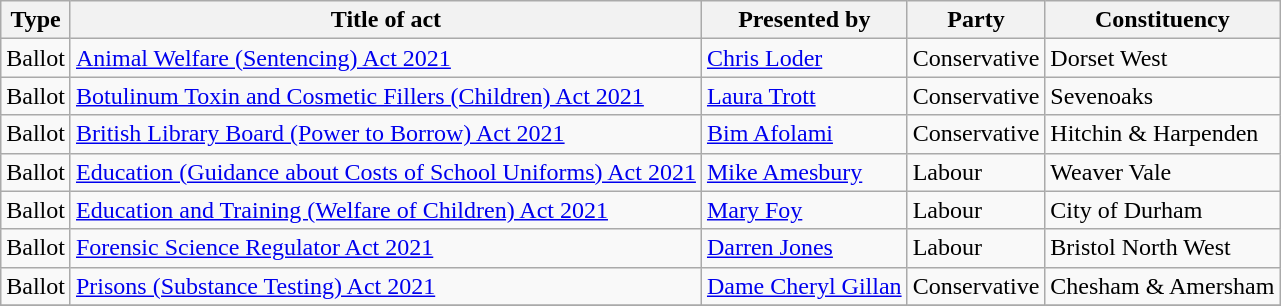<table class="wikitable">
<tr>
<th>Type</th>
<th>Title of act</th>
<th>Presented by</th>
<th>Party</th>
<th>Constituency</th>
</tr>
<tr |->
<td>Ballot</td>
<td><a href='#'>Animal Welfare (Sentencing) Act 2021</a></td>
<td><a href='#'>Chris Loder</a></td>
<td>Conservative</td>
<td>Dorset West</td>
</tr>
<tr>
<td>Ballot</td>
<td><a href='#'>Botulinum Toxin and Cosmetic Fillers (Children) Act 2021</a></td>
<td><a href='#'>Laura Trott</a></td>
<td>Conservative</td>
<td>Sevenoaks</td>
</tr>
<tr>
<td>Ballot</td>
<td><a href='#'>British Library Board (Power to Borrow) Act 2021</a></td>
<td><a href='#'>Bim Afolami</a></td>
<td>Conservative</td>
<td>Hitchin & Harpenden</td>
</tr>
<tr>
<td>Ballot</td>
<td><a href='#'>Education (Guidance about Costs of School Uniforms) Act 2021</a></td>
<td><a href='#'>Mike Amesbury</a></td>
<td>Labour</td>
<td>Weaver Vale</td>
</tr>
<tr>
<td>Ballot</td>
<td><a href='#'>Education and Training (Welfare of Children) Act 2021</a></td>
<td><a href='#'>Mary Foy</a></td>
<td>Labour</td>
<td>City of Durham</td>
</tr>
<tr>
<td>Ballot</td>
<td><a href='#'>Forensic Science Regulator Act 2021</a></td>
<td><a href='#'>Darren Jones</a></td>
<td>Labour</td>
<td>Bristol North West</td>
</tr>
<tr>
<td>Ballot</td>
<td><a href='#'>Prisons (Substance Testing) Act 2021</a></td>
<td><a href='#'>Dame Cheryl Gillan</a></td>
<td>Conservative</td>
<td>Chesham & Amersham</td>
</tr>
<tr>
</tr>
</table>
